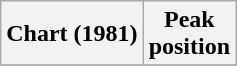<table class="wikitable">
<tr>
<th>Chart (1981)</th>
<th>Peak<br>position</th>
</tr>
<tr>
</tr>
</table>
